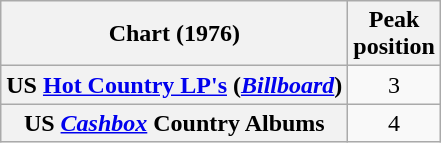<table class="wikitable plainrowheaders" style="text-align:center">
<tr>
<th scope="col">Chart (1976)</th>
<th scope="col">Peak<br>position</th>
</tr>
<tr>
<th scope = "row">US <a href='#'>Hot Country LP's</a> (<em><a href='#'>Billboard</a></em>)</th>
<td>3</td>
</tr>
<tr>
<th scope="row">US <em><a href='#'>Cashbox</a></em> Country Albums</th>
<td align="center">4</td>
</tr>
</table>
